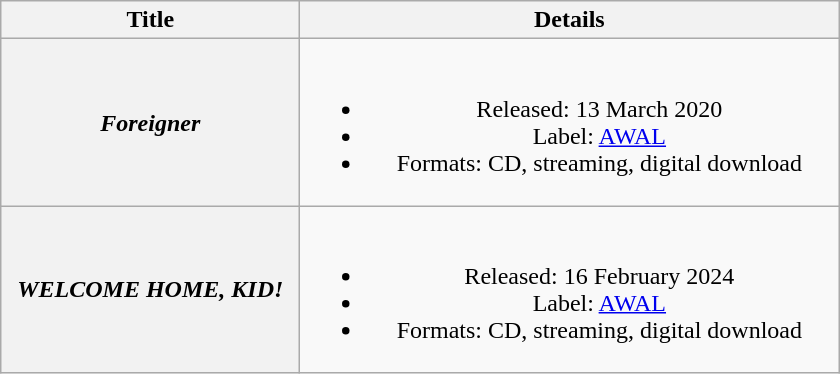<table class="wikitable plainrowheaders" style="text-align:center;">
<tr>
<th style="width:12em;">Title</th>
<th style="width:22em;">Details</th>
</tr>
<tr>
<th scope="row"><em>Foreigner</em></th>
<td><br><ul><li>Released: 13 March 2020</li><li>Label: <a href='#'>AWAL</a></li><li>Formats: CD, streaming, digital download</li></ul></td>
</tr>
<tr>
<th scope="row"><em>WELCOME HOME, KID!</em></th>
<td><br><ul><li>Released: 16 February 2024</li><li>Label: <a href='#'>AWAL</a></li><li>Formats: CD, streaming, digital download</li></ul></td>
</tr>
</table>
